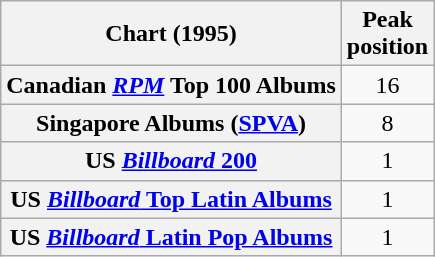<table class="wikitable sortable plainrowheaders" style="text-align:center;">
<tr>
<th scope="col">Chart (1995)</th>
<th scope="col">Peak<br>position</th>
</tr>
<tr>
<th scope="row">Canadian <em><a href='#'>RPM</a></em> Top 100 Albums</th>
<td>16</td>
</tr>
<tr>
<th scope="row">Singapore Albums (<a href='#'>SPVA</a>)</th>
<td align="center">8</td>
</tr>
<tr>
<th scope=row>US <a href='#'><em>Billboard</em> 200</a></th>
<td>1</td>
</tr>
<tr>
<th scope=row>US <a href='#'><em>Billboard</em> Top Latin Albums</a></th>
<td>1</td>
</tr>
<tr>
<th scope=row>US <a href='#'><em>Billboard</em> Latin Pop Albums</a></th>
<td>1</td>
</tr>
</table>
